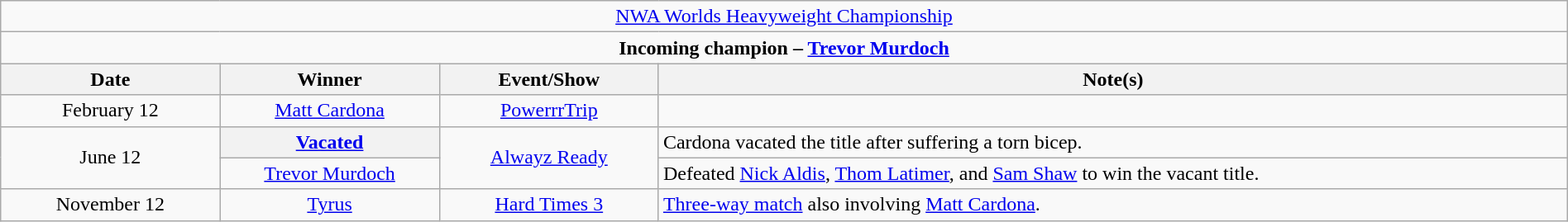<table class="wikitable" style="text-align:center; width:100%;">
<tr>
<td colspan="4" style="text-align: center;"><a href='#'>NWA Worlds Heavyweight Championship</a></td>
</tr>
<tr>
<td colspan="4" style="text-align: center;"><strong>Incoming champion – <a href='#'>Trevor Murdoch</a></strong></td>
</tr>
<tr>
<th width=14%>Date</th>
<th width=14%>Winner</th>
<th width=14%>Event/Show</th>
<th width=58%>Note(s)</th>
</tr>
<tr>
<td>February 12</td>
<td><a href='#'>Matt Cardona</a></td>
<td><a href='#'>PowerrrTrip</a></td>
<td></td>
</tr>
<tr>
<td rowspan=2>June 12</td>
<th><a href='#'>Vacated</a></th>
<td rowspan=2><a href='#'>Alwayz Ready</a></td>
<td align=left>Cardona vacated the title after suffering a torn bicep.</td>
</tr>
<tr>
<td><a href='#'>Trevor Murdoch</a></td>
<td align=left>Defeated <a href='#'>Nick Aldis</a>, <a href='#'>Thom Latimer</a>, and <a href='#'>Sam Shaw</a> to win the vacant title.</td>
</tr>
<tr>
<td>November 12</td>
<td><a href='#'>Tyrus</a></td>
<td><a href='#'>Hard Times 3</a></td>
<td align=left><a href='#'>Three-way match</a> also involving <a href='#'>Matt Cardona</a>.</td>
</tr>
</table>
